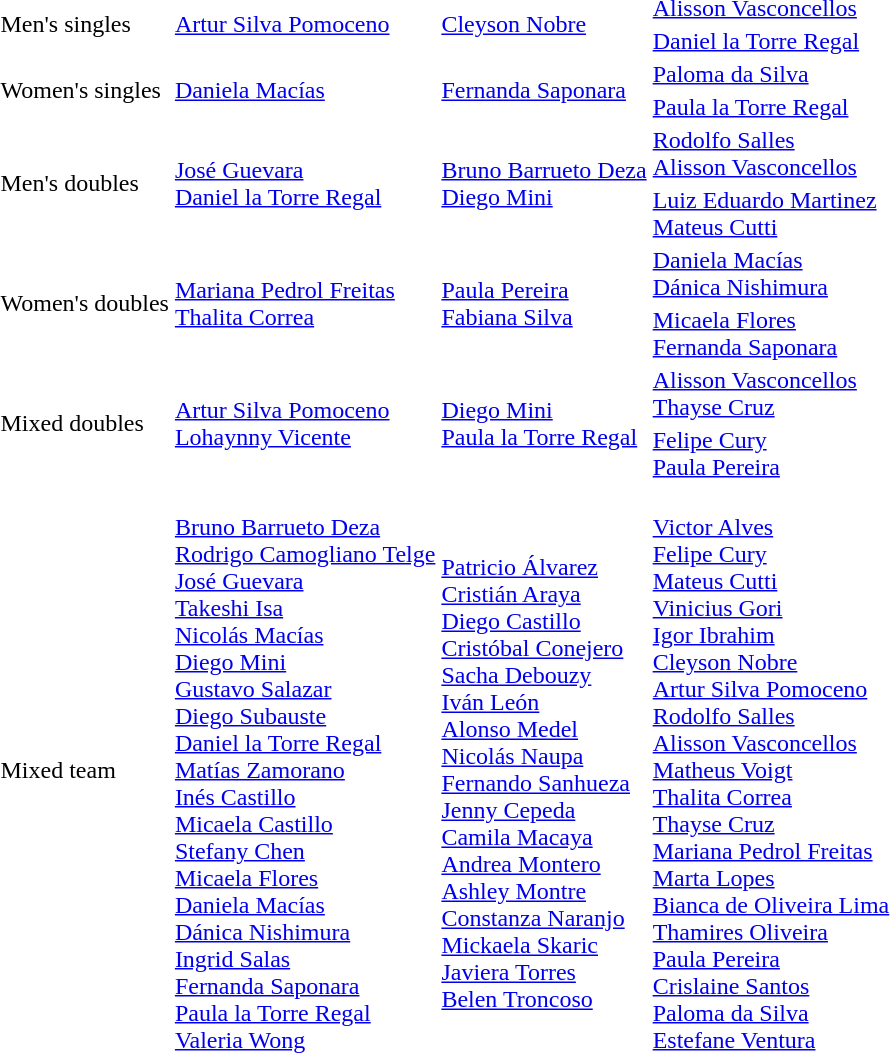<table>
<tr>
<td rowspan="2">Men's singles</td>
<td rowspan="2"> <a href='#'>Artur Silva Pomoceno</a></td>
<td rowspan="2"> <a href='#'>Cleyson Nobre</a></td>
<td> <a href='#'>Alisson Vasconcellos</a></td>
</tr>
<tr>
<td> <a href='#'>Daniel la Torre Regal</a></td>
</tr>
<tr>
<td rowspan="2">Women's singles</td>
<td rowspan="2"> <a href='#'>Daniela Macías</a></td>
<td rowspan="2"> <a href='#'>Fernanda Saponara</a></td>
<td> <a href='#'>Paloma da Silva</a></td>
</tr>
<tr>
<td> <a href='#'>Paula la Torre Regal</a></td>
</tr>
<tr>
<td rowspan="2">Men's doubles</td>
<td rowspan="2"> <a href='#'>José Guevara</a><br> <a href='#'>Daniel la Torre Regal</a></td>
<td rowspan="2"> <a href='#'>Bruno Barrueto Deza</a><br> <a href='#'>Diego Mini</a></td>
<td> <a href='#'>Rodolfo Salles</a><br> <a href='#'>Alisson Vasconcellos</a></td>
</tr>
<tr>
<td> <a href='#'>Luiz Eduardo Martinez</a><br> <a href='#'>Mateus Cutti</a></td>
</tr>
<tr>
<td rowspan="2">Women's doubles</td>
<td rowspan="2"> <a href='#'>Mariana Pedrol Freitas</a><br> <a href='#'>Thalita Correa</a></td>
<td rowspan="2"> <a href='#'>Paula Pereira</a><br> <a href='#'>Fabiana Silva</a></td>
<td> <a href='#'>Daniela Macías</a><br> <a href='#'>Dánica Nishimura</a></td>
</tr>
<tr>
<td> <a href='#'>Micaela Flores</a><br> <a href='#'>Fernanda Saponara</a></td>
</tr>
<tr>
<td rowspan="2">Mixed doubles</td>
<td rowspan="2"> <a href='#'>Artur Silva Pomoceno</a><br> <a href='#'>Lohaynny Vicente</a></td>
<td rowspan="2"> <a href='#'>Diego Mini</a><br> <a href='#'>Paula la Torre Regal</a></td>
<td> <a href='#'>Alisson Vasconcellos</a><br> <a href='#'>Thayse Cruz</a></td>
</tr>
<tr>
<td> <a href='#'>Felipe Cury</a><br> <a href='#'>Paula Pereira</a></td>
</tr>
<tr>
<td>Mixed team</td>
<td align="left"><br><a href='#'>Bruno Barrueto Deza</a><br><a href='#'>Rodrigo Camogliano Telge</a><br><a href='#'>José Guevara</a><br><a href='#'>Takeshi Isa</a><br><a href='#'>Nicolás Macías</a><br><a href='#'>Diego Mini</a><br><a href='#'>Gustavo Salazar</a><br><a href='#'>Diego Subauste</a><br><a href='#'>Daniel la Torre Regal</a><br><a href='#'>Matías Zamorano</a><br><a href='#'>Inés Castillo</a><br><a href='#'>Micaela Castillo</a><br><a href='#'>Stefany Chen</a><br><a href='#'>Micaela Flores</a><br><a href='#'>Daniela Macías</a><br><a href='#'>Dánica Nishimura</a><br><a href='#'>Ingrid Salas</a><br><a href='#'>Fernanda Saponara</a><br><a href='#'>Paula la Torre Regal</a><br><a href='#'>Valeria Wong</a></td>
<td align="left"><br><a href='#'>Patricio Álvarez</a><br><a href='#'>Cristián Araya</a><br><a href='#'>Diego Castillo</a><br><a href='#'>Cristóbal Conejero</a><br><a href='#'>Sacha Debouzy</a><br><a href='#'>Iván León</a><br><a href='#'>Alonso Medel</a><br><a href='#'>Nicolás Naupa</a><br><a href='#'>Fernando Sanhueza</a><br><a href='#'>Jenny Cepeda</a><br><a href='#'>Camila Macaya</a><br><a href='#'>Andrea Montero</a><br><a href='#'>Ashley Montre</a><br><a href='#'>Constanza Naranjo</a><br><a href='#'>Mickaela Skaric</a><br><a href='#'>Javiera Torres</a><br><a href='#'>Belen Troncoso</a></td>
<td align="left"><br><a href='#'>Victor Alves</a><br><a href='#'>Felipe Cury</a><br><a href='#'>Mateus Cutti</a><br><a href='#'>Vinicius Gori</a><br><a href='#'>Igor Ibrahim</a><br><a href='#'>Cleyson Nobre</a><br><a href='#'>Artur Silva Pomoceno</a><br><a href='#'>Rodolfo Salles</a><br><a href='#'>Alisson Vasconcellos</a><br><a href='#'>Matheus Voigt</a><br><a href='#'>Thalita Correa</a><br><a href='#'>Thayse Cruz</a><br><a href='#'>Mariana Pedrol Freitas</a><br><a href='#'>Marta Lopes</a><br><a href='#'>Bianca de Oliveira Lima</a><br><a href='#'>Thamires Oliveira</a><br><a href='#'>Paula Pereira</a><br><a href='#'>Crislaine Santos</a><br><a href='#'>Paloma da Silva</a><br><a href='#'>Estefane Ventura</a></td>
</tr>
</table>
